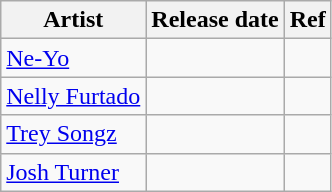<table class="wikitable mw-collapsible mw-collapsed">
<tr>
<th>Artist</th>
<th>Release date</th>
<th>Ref</th>
</tr>
<tr>
<td><a href='#'>Ne-Yo</a></td>
<td></td>
<td></td>
</tr>
<tr>
<td><a href='#'>Nelly Furtado</a></td>
<td></td>
<td></td>
</tr>
<tr>
<td><a href='#'>Trey Songz</a></td>
<td></td>
<td></td>
</tr>
<tr>
<td><a href='#'>Josh Turner</a></td>
<td></td>
<td></td>
</tr>
</table>
